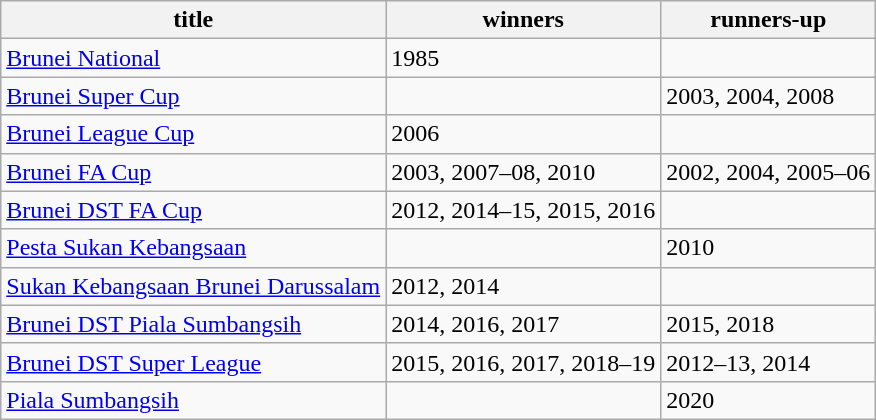<table class="wikitable sortable" style=valign:top>
<tr>
<th>title</th>
<th>winners</th>
<th>runners-up</th>
</tr>
<tr>
<td><a href='#'>Brunei National</a></td>
<td>1985</td>
<td></td>
</tr>
<tr>
<td><a href='#'>Brunei Super Cup</a></td>
<td></td>
<td>2003, 2004, 2008</td>
</tr>
<tr>
<td><a href='#'>Brunei League Cup</a></td>
<td>2006</td>
<td></td>
</tr>
<tr>
<td><a href='#'>Brunei FA Cup</a> </td>
<td>2003, 2007–08, 2010</td>
<td>2002, 2004, 2005–06</td>
</tr>
<tr>
<td><a href='#'>Brunei DST FA Cup</a> </td>
<td>2012, 2014–15, 2015, 2016</td>
<td></td>
</tr>
<tr>
<td><a href='#'>Pesta Sukan Kebangsaan</a></td>
<td></td>
<td>2010</td>
</tr>
<tr>
<td><a href='#'>Sukan Kebangsaan Brunei Darussalam</a></td>
<td>2012, 2014</td>
<td></td>
</tr>
<tr>
<td><a href='#'>Brunei DST Piala Sumbangsih</a></td>
<td>2014, 2016, 2017</td>
<td>2015, 2018</td>
</tr>
<tr>
<td><a href='#'>Brunei DST Super League</a></td>
<td>2015, 2016, 2017, 2018–19</td>
<td>2012–13, 2014</td>
</tr>
<tr>
<td><a href='#'>Piala Sumbangsih</a></td>
<td></td>
<td>2020</td>
</tr>
</table>
